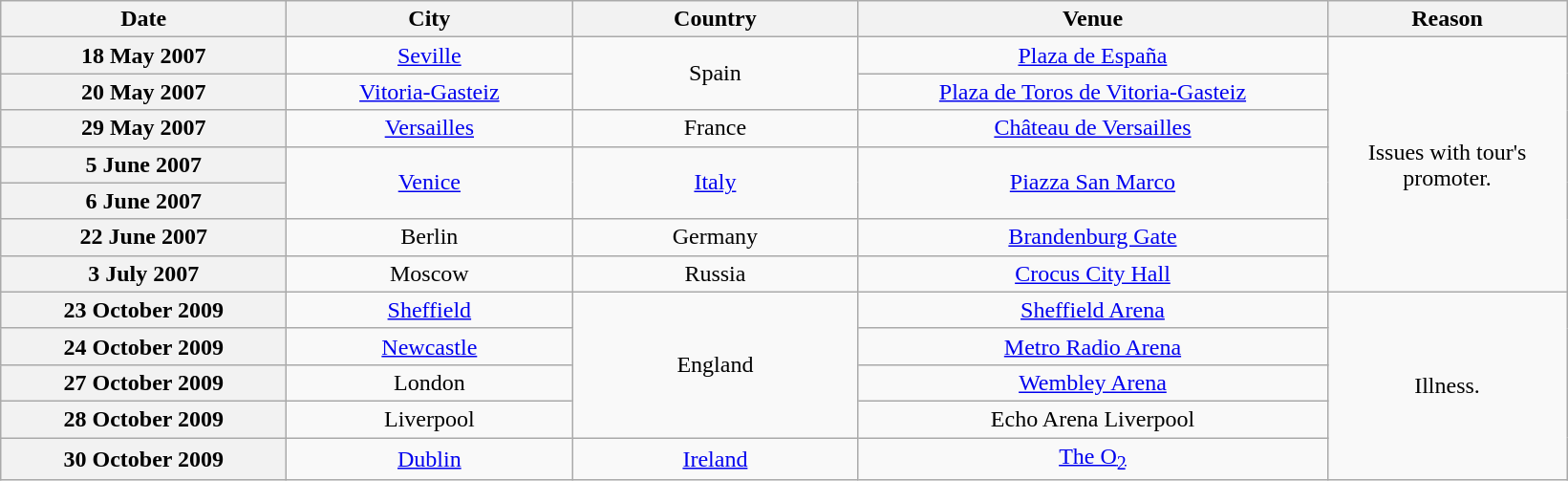<table class="wikitable plainrowheaders" style="text-align:center;">
<tr>
<th scope="col" style="width:12em;">Date</th>
<th scope="col" style="width:12em;">City</th>
<th scope="col" style="width:12em;">Country</th>
<th scope="col" style="width:20em;">Venue</th>
<th scope="col" style="width:10em;">Reason</th>
</tr>
<tr>
<th scope="row">18 May 2007</th>
<td><a href='#'>Seville</a></td>
<td rowspan="2">Spain</td>
<td><a href='#'>Plaza de España</a></td>
<td rowspan="7">Issues with tour's promoter.</td>
</tr>
<tr>
<th scope="row">20 May 2007</th>
<td><a href='#'>Vitoria-Gasteiz</a></td>
<td><a href='#'>Plaza de Toros de Vitoria-Gasteiz</a></td>
</tr>
<tr>
<th scope="row">29 May 2007</th>
<td><a href='#'>Versailles</a></td>
<td>France</td>
<td><a href='#'>Château de Versailles</a></td>
</tr>
<tr>
<th scope="row">5 June 2007</th>
<td rowspan="2"><a href='#'>Venice</a></td>
<td rowspan="2"><a href='#'>Italy</a></td>
<td rowspan="2"><a href='#'>Piazza San Marco</a></td>
</tr>
<tr>
<th scope="row">6 June 2007</th>
</tr>
<tr>
<th scope="row">22 June 2007</th>
<td>Berlin</td>
<td>Germany</td>
<td><a href='#'>Brandenburg Gate</a></td>
</tr>
<tr>
<th scope="row">3 July 2007</th>
<td>Moscow</td>
<td>Russia</td>
<td><a href='#'>Crocus City Hall</a></td>
</tr>
<tr>
<th scope="row">23 October 2009</th>
<td><a href='#'>Sheffield</a></td>
<td rowspan="4">England</td>
<td><a href='#'>Sheffield Arena</a></td>
<td rowspan="5">Illness.</td>
</tr>
<tr>
<th scope="row">24 October 2009</th>
<td><a href='#'>Newcastle</a></td>
<td><a href='#'>Metro Radio Arena</a></td>
</tr>
<tr>
<th scope="row">27 October 2009</th>
<td>London</td>
<td><a href='#'>Wembley Arena</a></td>
</tr>
<tr>
<th scope="row">28 October 2009</th>
<td>Liverpool</td>
<td>Echo Arena Liverpool</td>
</tr>
<tr>
<th scope="row">30 October 2009</th>
<td><a href='#'>Dublin</a></td>
<td><a href='#'>Ireland</a></td>
<td><a href='#'>The O<sub>2</sub></a></td>
</tr>
</table>
